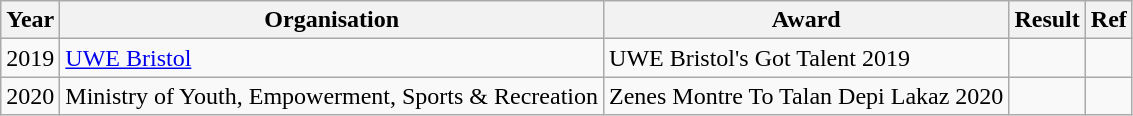<table class="wikitable sortable">
<tr>
<th>Year</th>
<th>Organisation</th>
<th>Award</th>
<th>Result</th>
<th>Ref</th>
</tr>
<tr>
<td>2019</td>
<td><a href='#'>UWE Bristol</a></td>
<td>UWE Bristol's Got Talent 2019</td>
<td></td>
<td></td>
</tr>
<tr>
<td>2020</td>
<td>Ministry of Youth, Empowerment, Sports & Recreation</td>
<td>Zenes Montre To Talan Depi Lakaz 2020</td>
<td></td>
<td></td>
</tr>
</table>
